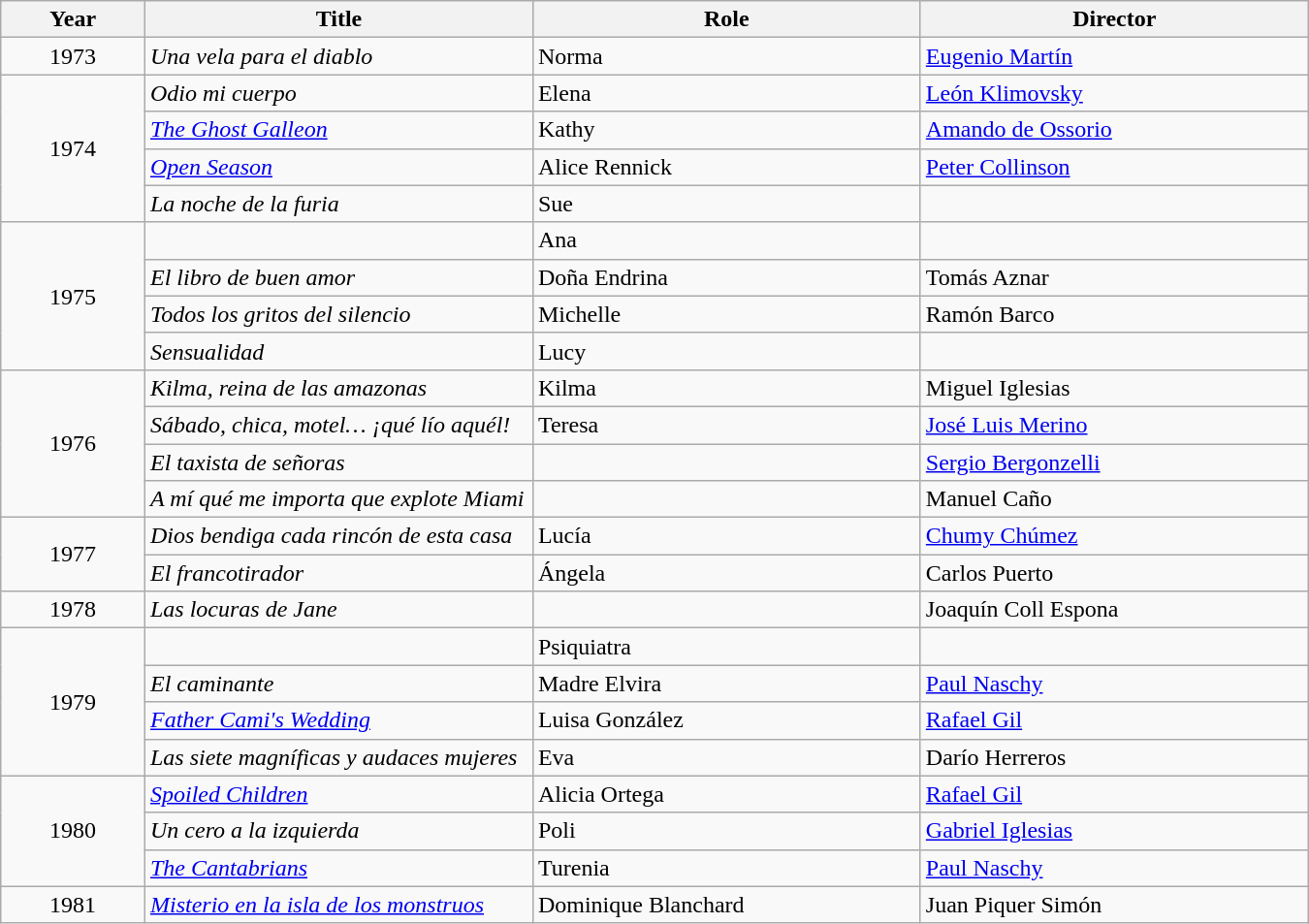<table class="wikitable col1cen col2cen center" style="width:900px">
<tr>
<th width="40">Year</th>
<th width="120">Title</th>
<th width="120">Role</th>
<th width="120">Director</th>
</tr>
<tr>
<td rowspan=1 align="center">1973</td>
<td><em>Una vela para el diablo</em></td>
<td>Norma</td>
<td><a href='#'>Eugenio Martín</a></td>
</tr>
<tr>
<td rowspan=4 align="center">1974</td>
<td><em>Odio mi cuerpo</em></td>
<td>Elena</td>
<td><a href='#'>León Klimovsky</a></td>
</tr>
<tr>
<td><em><a href='#'>The Ghost Galleon</a></em></td>
<td>Kathy</td>
<td><a href='#'>Amando de Ossorio</a></td>
</tr>
<tr>
<td><em><a href='#'>Open Season</a></em></td>
<td>Alice Rennick</td>
<td><a href='#'>Peter Collinson</a></td>
</tr>
<tr>
<td><em>La noche de la furia</em></td>
<td>Sue</td>
<td></td>
</tr>
<tr>
<td rowspan=4 align="center">1975</td>
<td><em></em></td>
<td>Ana</td>
<td></td>
</tr>
<tr>
<td><em>El libro de buen amor</em></td>
<td>Doña Endrina</td>
<td>Tomás Aznar</td>
</tr>
<tr>
<td><em>Todos los gritos del silencio</em></td>
<td>Michelle</td>
<td>Ramón Barco</td>
</tr>
<tr>
<td><em>Sensualidad</em></td>
<td>Lucy</td>
<td></td>
</tr>
<tr>
<td rowspan=4 align="center">1976</td>
<td><em>Kilma, reina de las amazonas</em></td>
<td>Kilma</td>
<td>Miguel Iglesias</td>
</tr>
<tr>
<td><em>Sábado, chica, motel… ¡qué lío aquél!</em></td>
<td>Teresa</td>
<td><a href='#'>José Luis Merino</a></td>
</tr>
<tr>
<td><em>El taxista de señoras</em></td>
<td></td>
<td><a href='#'>Sergio Bergonzelli</a></td>
</tr>
<tr>
<td><em>A mí qué me importa que explote Miami</em></td>
<td></td>
<td>Manuel Caño</td>
</tr>
<tr>
<td rowspan=2 align="center">1977</td>
<td><em>Dios bendiga cada rincón de esta casa</em></td>
<td>Lucía</td>
<td><a href='#'>Chumy Chúmez</a></td>
</tr>
<tr>
<td><em>El francotirador</em></td>
<td>Ángela</td>
<td>Carlos Puerto</td>
</tr>
<tr>
<td rowspan=1 align="center">1978</td>
<td><em>Las locuras de Jane</em></td>
<td></td>
<td>Joaquín Coll Espona</td>
</tr>
<tr>
<td rowspan=4 align="center">1979</td>
<td><em></em></td>
<td>Psiquiatra</td>
<td></td>
</tr>
<tr>
<td><em>El caminante</em></td>
<td>Madre Elvira</td>
<td><a href='#'>Paul Naschy</a></td>
</tr>
<tr>
<td><em><a href='#'>Father Cami's Wedding</a></em></td>
<td>Luisa González</td>
<td><a href='#'>Rafael Gil</a></td>
</tr>
<tr>
<td><em>Las siete magníficas y audaces mujeres</em></td>
<td>Eva</td>
<td>Darío Herreros</td>
</tr>
<tr>
<td rowspan=3 align="center">1980</td>
<td><em><a href='#'>Spoiled Children</a></em></td>
<td>Alicia Ortega</td>
<td><a href='#'>Rafael Gil</a></td>
</tr>
<tr>
<td><em>Un cero a la izquierda</em></td>
<td>Poli</td>
<td><a href='#'>Gabriel Iglesias</a></td>
</tr>
<tr>
<td><em><a href='#'>The Cantabrians</a></em></td>
<td>Turenia</td>
<td><a href='#'>Paul Naschy</a></td>
</tr>
<tr>
<td rowspan=1 align="center">1981</td>
<td><em><a href='#'>Misterio en la isla de los monstruos</a></em></td>
<td>Dominique Blanchard</td>
<td>Juan Piquer Simón</td>
</tr>
</table>
